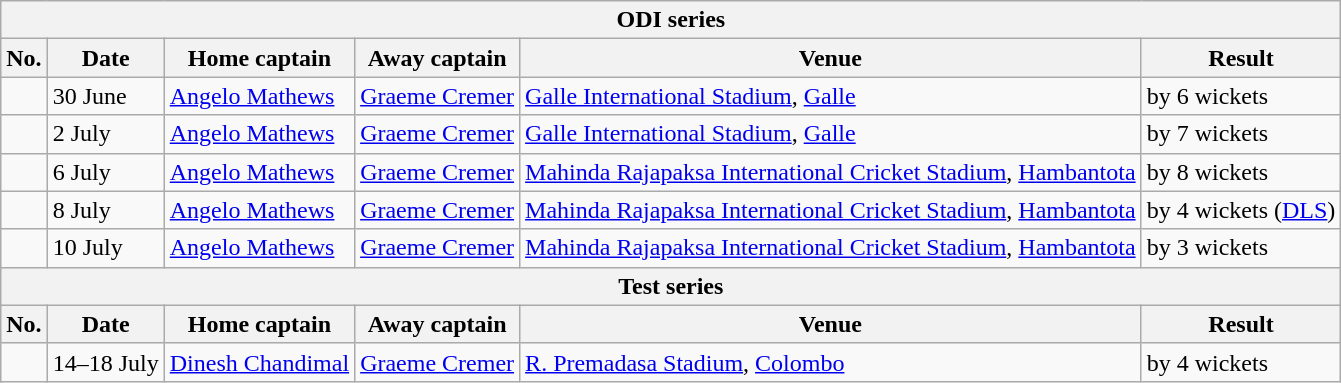<table class="wikitable">
<tr>
<th colspan="6">ODI series</th>
</tr>
<tr>
<th>No.</th>
<th>Date</th>
<th>Home captain</th>
<th>Away captain</th>
<th>Venue</th>
<th>Result</th>
</tr>
<tr>
<td></td>
<td>30 June</td>
<td><a href='#'>Angelo Mathews</a></td>
<td><a href='#'>Graeme Cremer</a></td>
<td><a href='#'>Galle International Stadium</a>, <a href='#'>Galle</a></td>
<td> by 6 wickets</td>
</tr>
<tr>
<td></td>
<td>2 July</td>
<td><a href='#'>Angelo Mathews</a></td>
<td><a href='#'>Graeme Cremer</a></td>
<td><a href='#'>Galle International Stadium</a>, <a href='#'>Galle</a></td>
<td> by 7 wickets</td>
</tr>
<tr>
<td></td>
<td>6 July</td>
<td><a href='#'>Angelo Mathews</a></td>
<td><a href='#'>Graeme Cremer</a></td>
<td><a href='#'>Mahinda Rajapaksa International Cricket Stadium</a>, <a href='#'>Hambantota</a></td>
<td> by 8 wickets</td>
</tr>
<tr>
<td></td>
<td>8 July</td>
<td><a href='#'>Angelo Mathews</a></td>
<td><a href='#'>Graeme Cremer</a></td>
<td><a href='#'>Mahinda Rajapaksa International Cricket Stadium</a>, <a href='#'>Hambantota</a></td>
<td> by 4 wickets (<a href='#'>DLS</a>)</td>
</tr>
<tr>
<td></td>
<td>10 July</td>
<td><a href='#'>Angelo Mathews</a></td>
<td><a href='#'>Graeme Cremer</a></td>
<td><a href='#'>Mahinda Rajapaksa International Cricket Stadium</a>, <a href='#'>Hambantota</a></td>
<td> by 3 wickets</td>
</tr>
<tr>
<th colspan="6">Test series</th>
</tr>
<tr>
<th>No.</th>
<th>Date</th>
<th>Home captain</th>
<th>Away captain</th>
<th>Venue</th>
<th>Result</th>
</tr>
<tr>
<td></td>
<td>14–18 July</td>
<td><a href='#'>Dinesh Chandimal</a></td>
<td><a href='#'>Graeme Cremer</a></td>
<td><a href='#'>R. Premadasa Stadium</a>, <a href='#'>Colombo</a></td>
<td> by 4 wickets</td>
</tr>
</table>
